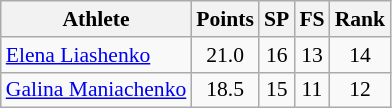<table class="wikitable" border="1" style="font-size:90%">
<tr>
<th>Athlete</th>
<th>Points</th>
<th>SP</th>
<th>FS</th>
<th>Rank</th>
</tr>
<tr align=center>
<td align=left><a href='#'>Elena Liashenko</a></td>
<td>21.0</td>
<td>16</td>
<td>13</td>
<td>14</td>
</tr>
<tr align=center>
<td align=left><a href='#'>Galina Maniachenko</a></td>
<td>18.5</td>
<td>15</td>
<td>11</td>
<td>12</td>
</tr>
</table>
